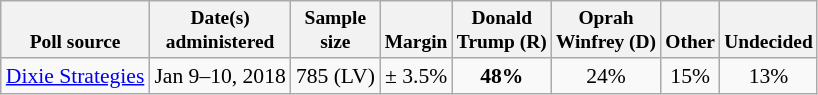<table class="wikitable" style="font-size:90%;text-align:center;">
<tr valign=bottom style="font-size:90%;">
<th>Poll source</th>
<th>Date(s)<br>administered</th>
<th>Sample<br>size</th>
<th>Margin<br></th>
<th>Donald<br>Trump (R)</th>
<th>Oprah<br>Winfrey (D)</th>
<th>Other</th>
<th>Undecided</th>
</tr>
<tr>
<td style="text-align:left;"><a href='#'>Dixie Strategies</a></td>
<td>Jan 9–10, 2018</td>
<td>785 (LV)</td>
<td>± 3.5%</td>
<td><strong>48%</strong></td>
<td>24%</td>
<td>15%</td>
<td>13%</td>
</tr>
</table>
